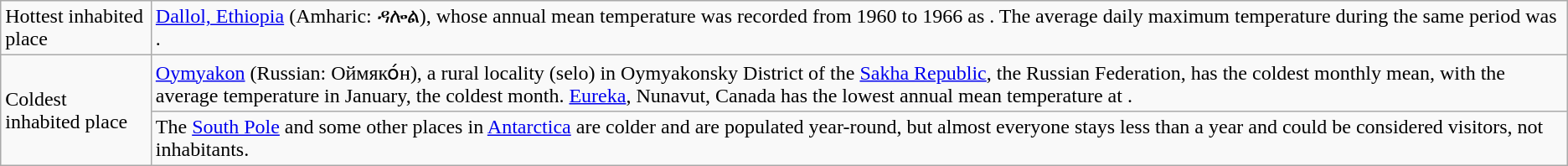<table class="wikitable">
<tr>
<td>Hottest inhabited place</td>
<td><a href='#'>Dallol, Ethiopia</a> (Amharic: ዳሎል), whose annual mean temperature was recorded from 1960 to 1966 as . The average daily maximum temperature during the same period was .</td>
</tr>
<tr>
<td rowspan=2>Coldest inhabited place</td>
<td><a href='#'>Oymyakon</a> (Russian: Оймяко́н), a rural locality (selo) in Oymyakonsky District of the <a href='#'>Sakha Republic</a>, the Russian Federation, has the coldest monthly mean, with  the average temperature in January, the coldest month. <a href='#'>Eureka</a>, Nunavut, Canada has the lowest annual mean temperature at .</td>
</tr>
<tr>
<td>The <a href='#'>South Pole</a> and some other places in <a href='#'>Antarctica</a> are colder and are populated year-round, but almost everyone stays less than a year and could be considered visitors, not inhabitants.</td>
</tr>
</table>
